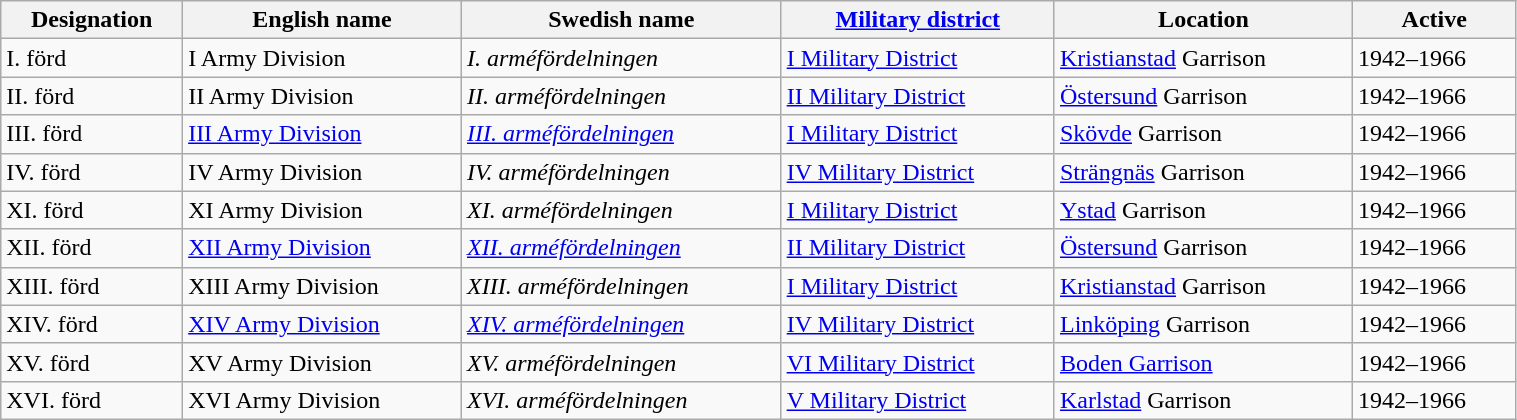<table class="wikitable" width=80% |>
<tr>
<th>Designation</th>
<th>English name</th>
<th>Swedish name</th>
<th><a href='#'>Military district</a></th>
<th>Location</th>
<th>Active</th>
</tr>
<tr>
<td>I. förd</td>
<td>I Army Division</td>
<td><em>I. arméfördelningen</em></td>
<td><a href='#'>I Military District</a></td>
<td><a href='#'>Kristianstad</a> Garrison</td>
<td>1942–1966</td>
</tr>
<tr>
<td>II. förd</td>
<td>II Army Division</td>
<td><em>II. arméfördelningen</em></td>
<td><a href='#'>II Military District</a></td>
<td><a href='#'>Östersund</a> Garrison</td>
<td>1942–1966</td>
</tr>
<tr>
<td>III. förd</td>
<td><a href='#'>III Army Division</a></td>
<td><a href='#'><em>III. arméfördelningen</em></a></td>
<td><a href='#'>I Military District</a></td>
<td><a href='#'>Skövde</a> Garrison</td>
<td>1942–1966</td>
</tr>
<tr>
<td>IV. förd</td>
<td>IV Army Division</td>
<td><em>IV. arméfördelningen</em></td>
<td><a href='#'>IV Military District</a></td>
<td><a href='#'>Strängnäs</a> Garrison</td>
<td>1942–1966</td>
</tr>
<tr>
<td>XI. förd</td>
<td>XI Army Division</td>
<td><em>XI. arméfördelningen</em></td>
<td><a href='#'>I Military District</a></td>
<td><a href='#'>Ystad</a> Garrison</td>
<td>1942–1966</td>
</tr>
<tr>
<td>XII. förd</td>
<td><a href='#'>XII Army Division</a></td>
<td><a href='#'><em>XII. arméfördelningen</em></a></td>
<td><a href='#'>II Military District</a></td>
<td><a href='#'>Östersund</a> Garrison</td>
<td>1942–1966</td>
</tr>
<tr>
<td>XIII. förd</td>
<td>XIII Army Division</td>
<td><em>XIII. arméfördelningen</em></td>
<td><a href='#'>I Military District</a></td>
<td><a href='#'>Kristianstad</a> Garrison</td>
<td>1942–1966</td>
</tr>
<tr>
<td>XIV. förd</td>
<td><a href='#'>XIV Army Division</a></td>
<td><a href='#'><em>XIV. arméfördelningen</em></a></td>
<td><a href='#'>IV Military District</a></td>
<td><a href='#'>Linköping</a> Garrison</td>
<td>1942–1966</td>
</tr>
<tr>
<td>XV. förd</td>
<td>XV Army Division</td>
<td><em>XV. arméfördelningen</em></td>
<td><a href='#'>VI Military District</a></td>
<td><a href='#'>Boden Garrison</a></td>
<td>1942–1966</td>
</tr>
<tr>
<td>XVI. förd</td>
<td>XVI Army Division</td>
<td><em>XVI. arméfördelningen</em></td>
<td><a href='#'>V Military District</a></td>
<td><a href='#'>Karlstad</a> Garrison</td>
<td>1942–1966</td>
</tr>
</table>
